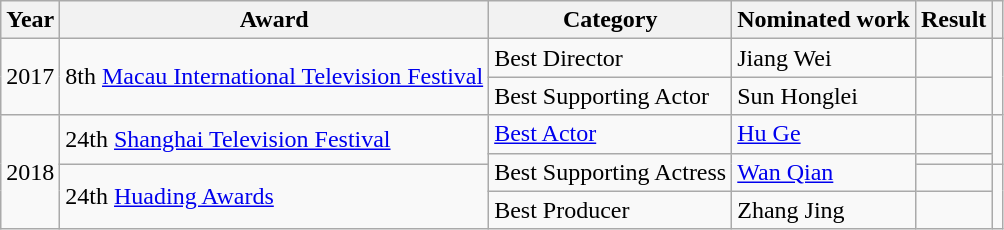<table class="wikitable">
<tr>
<th>Year</th>
<th>Award</th>
<th>Category</th>
<th>Nominated work</th>
<th>Result</th>
<th></th>
</tr>
<tr>
<td rowspan=2>2017</td>
<td rowspan=2>8th <a href='#'>Macau International Television Festival</a></td>
<td>Best Director</td>
<td>Jiang Wei</td>
<td></td>
<td rowspan=2></td>
</tr>
<tr>
<td>Best Supporting Actor</td>
<td>Sun Honglei</td>
<td></td>
</tr>
<tr>
<td rowspan=4>2018</td>
<td rowspan=2>24th <a href='#'>Shanghai Television Festival</a></td>
<td><a href='#'>Best Actor</a></td>
<td><a href='#'>Hu Ge</a></td>
<td></td>
<td rowspan=2></td>
</tr>
<tr>
<td rowspan=2>Best Supporting Actress</td>
<td rowspan=2><a href='#'>Wan Qian</a></td>
<td></td>
</tr>
<tr>
<td rowspan=2>24th <a href='#'>Huading Awards</a></td>
<td></td>
<td rowspan=2></td>
</tr>
<tr>
<td>Best Producer</td>
<td>Zhang Jing</td>
<td></td>
</tr>
</table>
